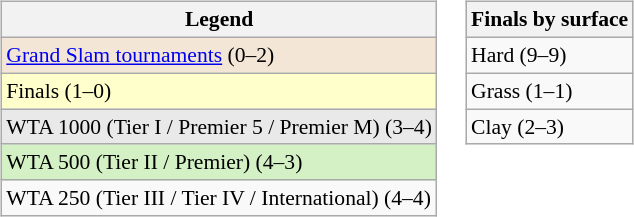<table>
<tr valign=top>
<td><br><table class=wikitable style=font-size:90%>
<tr>
<th>Legend</th>
</tr>
<tr>
<td bgcolor=#f3e6d7><a href='#'>Grand Slam tournaments</a> (0–2)</td>
</tr>
<tr>
<td bgcolor=#ffffcc>Finals (1–0)</td>
</tr>
<tr>
<td bgcolor=#e9e9e9>WTA 1000 (Tier I / Premier 5 / Premier M) (3–4)</td>
</tr>
<tr>
<td bgcolor=#d4f1c5>WTA 500 (Tier II / Premier) (4–3)</td>
</tr>
<tr>
<td>WTA 250 (Tier III / Tier IV / International) (4–4)</td>
</tr>
</table>
</td>
<td><br><table class=wikitable style=font-size:90%>
<tr>
<th>Finals by surface</th>
</tr>
<tr>
<td>Hard (9–9)</td>
</tr>
<tr>
<td>Grass (1–1)</td>
</tr>
<tr>
<td>Clay (2–3)</td>
</tr>
</table>
</td>
</tr>
</table>
